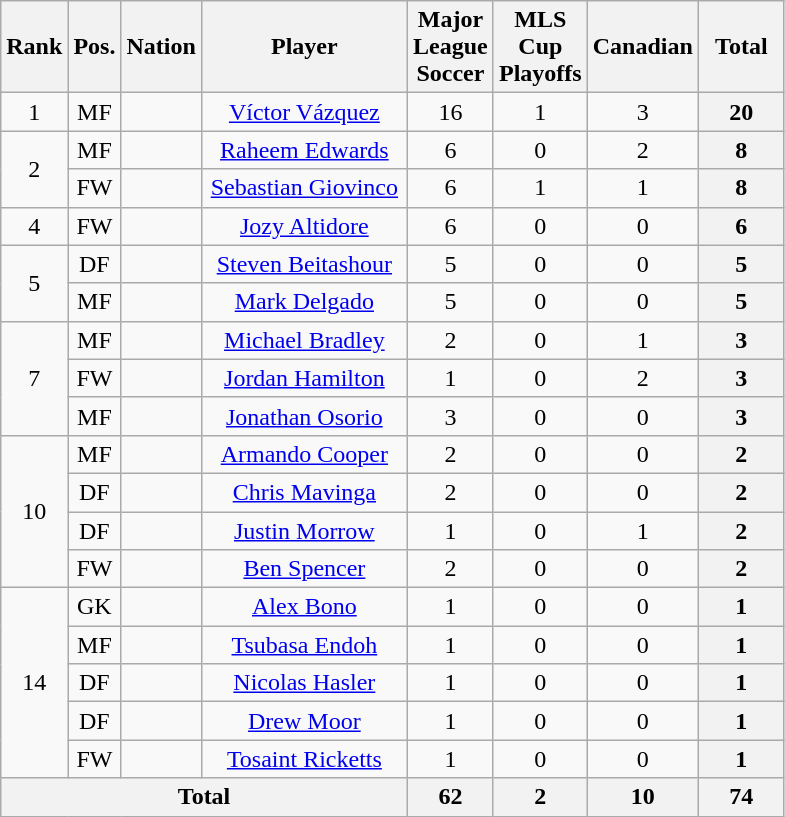<table class="wikitable sortable" style="font-size:100%; text-align:center">
<tr>
<th width=15>Rank</th>
<th width=15>Pos.</th>
<th width=15>Nation</th>
<th width=130>Player</th>
<th width=50>Major League Soccer</th>
<th width=50>MLS Cup Playoffs</th>
<th width=50>Canadian </th>
<th width=50>Total</th>
</tr>
<tr>
<td>1</td>
<td>MF</td>
<td></td>
<td><a href='#'>Víctor Vázquez</a></td>
<td>16</td>
<td>1</td>
<td>3</td>
<th>20</th>
</tr>
<tr>
<td rowspan=2>2</td>
<td>MF</td>
<td></td>
<td><a href='#'>Raheem Edwards</a></td>
<td>6</td>
<td>0</td>
<td>2</td>
<th>8</th>
</tr>
<tr>
<td>FW</td>
<td></td>
<td><a href='#'>Sebastian Giovinco</a></td>
<td>6</td>
<td>1</td>
<td>1</td>
<th>8</th>
</tr>
<tr>
<td>4</td>
<td>FW</td>
<td></td>
<td><a href='#'>Jozy Altidore</a></td>
<td>6</td>
<td>0</td>
<td>0</td>
<th>6</th>
</tr>
<tr>
<td rowspan=2>5</td>
<td>DF</td>
<td></td>
<td><a href='#'>Steven Beitashour</a></td>
<td>5</td>
<td>0</td>
<td>0</td>
<th>5</th>
</tr>
<tr>
<td>MF</td>
<td></td>
<td><a href='#'>Mark Delgado</a></td>
<td>5</td>
<td>0</td>
<td>0</td>
<th>5</th>
</tr>
<tr>
<td rowspan=3>7</td>
<td>MF</td>
<td></td>
<td><a href='#'>Michael Bradley</a></td>
<td>2</td>
<td>0</td>
<td>1</td>
<th>3</th>
</tr>
<tr>
<td>FW</td>
<td></td>
<td><a href='#'>Jordan Hamilton</a></td>
<td>1</td>
<td>0</td>
<td>2</td>
<th>3</th>
</tr>
<tr>
<td>MF</td>
<td></td>
<td><a href='#'>Jonathan Osorio</a></td>
<td>3</td>
<td>0</td>
<td>0</td>
<th>3</th>
</tr>
<tr>
<td rowspan=4>10</td>
<td>MF</td>
<td></td>
<td><a href='#'>Armando Cooper</a></td>
<td>2</td>
<td>0</td>
<td>0</td>
<th>2</th>
</tr>
<tr>
<td>DF</td>
<td></td>
<td><a href='#'>Chris Mavinga</a></td>
<td>2</td>
<td>0</td>
<td>0</td>
<th>2</th>
</tr>
<tr>
<td>DF</td>
<td></td>
<td><a href='#'>Justin Morrow</a></td>
<td>1</td>
<td>0</td>
<td>1</td>
<th>2</th>
</tr>
<tr>
<td>FW</td>
<td></td>
<td><a href='#'>Ben Spencer</a></td>
<td>2</td>
<td>0</td>
<td>0</td>
<th>2</th>
</tr>
<tr>
<td rowspan=5>14</td>
<td>GK</td>
<td></td>
<td><a href='#'>Alex Bono</a></td>
<td>1</td>
<td>0</td>
<td>0</td>
<th>1</th>
</tr>
<tr>
<td>MF</td>
<td></td>
<td><a href='#'>Tsubasa Endoh</a></td>
<td>1</td>
<td>0</td>
<td>0</td>
<th>1</th>
</tr>
<tr>
<td>DF</td>
<td></td>
<td><a href='#'>Nicolas Hasler</a></td>
<td>1</td>
<td>0</td>
<td>0</td>
<th>1</th>
</tr>
<tr>
<td>DF</td>
<td></td>
<td><a href='#'>Drew Moor</a></td>
<td>1</td>
<td>0</td>
<td>0</td>
<th>1</th>
</tr>
<tr>
<td>FW</td>
<td></td>
<td><a href='#'>Tosaint Ricketts</a></td>
<td>1</td>
<td>0</td>
<td>0</td>
<th>1</th>
</tr>
<tr>
<th colspan=4><strong>Total</strong></th>
<th>62</th>
<th>2</th>
<th>10</th>
<th>74</th>
</tr>
</table>
